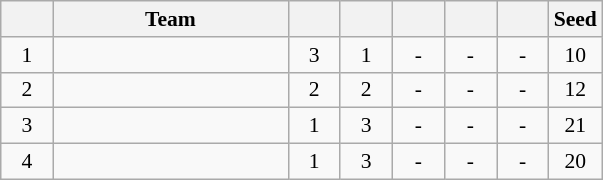<table class="wikitable" style="text-align:center;font-size: 90%;">
<tr>
<th width="28px"></th>
<th width="150px">Team</th>
<th width="28px"></th>
<th width="28px"></th>
<th width="28px"></th>
<th width="28px"></th>
<th width="28px"></th>
<th width="28px">Seed</th>
</tr>
<tr>
<td>1</td>
<td style="text-align:left;"></td>
<td>3</td>
<td>1</td>
<td>-</td>
<td>-</td>
<td>-</td>
<td>10</td>
</tr>
<tr>
<td>2</td>
<td style="text-align:left;"></td>
<td>2</td>
<td>2</td>
<td>-</td>
<td>-</td>
<td>-</td>
<td>12</td>
</tr>
<tr>
<td>3</td>
<td style="text-align:left;"></td>
<td>1</td>
<td>3</td>
<td>-</td>
<td>-</td>
<td>-</td>
<td>21</td>
</tr>
<tr>
<td>4</td>
<td style="text-align:left;"></td>
<td>1</td>
<td>3</td>
<td>-</td>
<td>-</td>
<td>-</td>
<td>20</td>
</tr>
</table>
